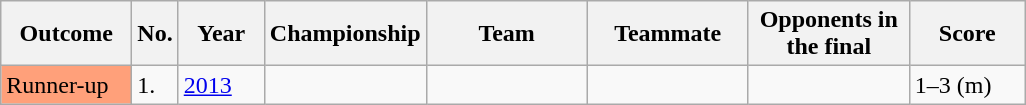<table class="sortable wikitable">
<tr>
<th style="width:80px;">Outcome</th>
<th style="width:20px;">No.</th>
<th style="width:50px;">Year</th>
<th style="width:100px;">Championship</th>
<th style="width:100px;">Team</th>
<th style="width:100px;">Teammate</th>
<th style="width:100px;">Opponents in the final</th>
<th style="width:70px;">Score</th>
</tr>
<tr style=>
<td style="background:#ffa07a;">Runner-up</td>
<td>1.</td>
<td><a href='#'>2013</a></td>
<td></td>
<td></td>
<td></td>
<td></td>
<td>1–3 (m)</td>
</tr>
</table>
